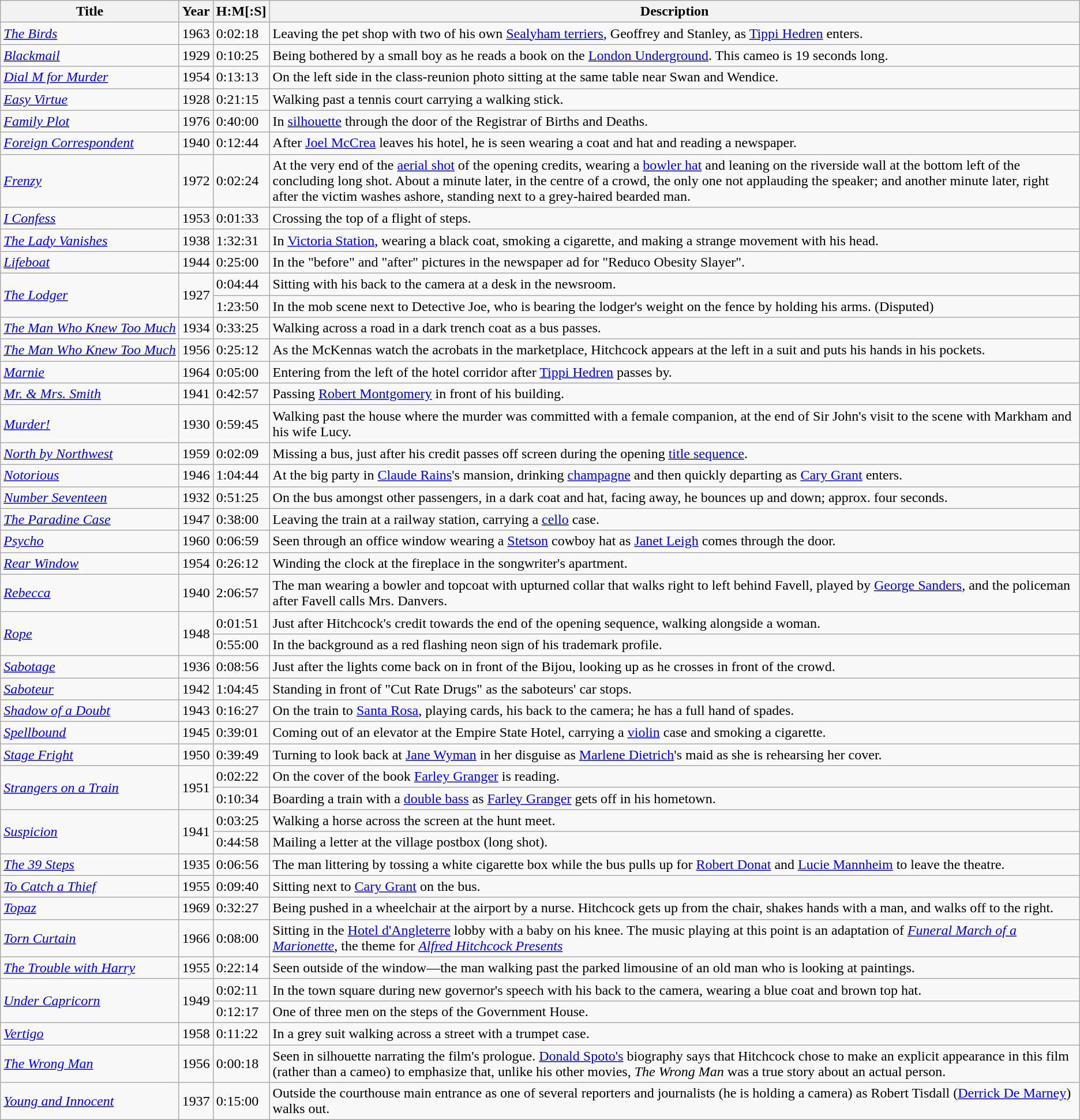<table class="wikitable sortable">
<tr>
<th>Title</th>
<th>Year</th>
<th style="white-space:nowrap;">H:M[:S]</th>
<th>Description</th>
</tr>
<tr>
<td><em><a href='#'>The Birds</a></em></td>
<td>1963</td>
<td>0:02:18</td>
<td>Leaving the pet shop with two of his own <a href='#'>Sealyham terriers</a>, Geoffrey and Stanley, as <a href='#'>Tippi Hedren</a> enters.</td>
</tr>
<tr>
<td><em><a href='#'>Blackmail</a></em></td>
<td>1929</td>
<td>0:10:25</td>
<td>Being bothered by a small boy as he reads a book on the <a href='#'>London Underground</a>.  This cameo is 19 seconds long.</td>
</tr>
<tr>
<td><em><a href='#'>Dial M for Murder</a></em></td>
<td>1954</td>
<td>0:13:13</td>
<td>On the left side in the class-reunion photo sitting at the same table near Swan and Wendice.</td>
</tr>
<tr>
<td><em><a href='#'>Easy Virtue</a></em></td>
<td>1928</td>
<td>0:21:15</td>
<td>Walking past a tennis court carrying a walking stick.</td>
</tr>
<tr>
<td><em><a href='#'>Family Plot</a></em></td>
<td>1976</td>
<td>0:40:00</td>
<td>In <a href='#'>silhouette</a> through the door of the Registrar of Births and Deaths.</td>
</tr>
<tr>
<td><em><a href='#'>Foreign Correspondent</a></em></td>
<td>1940</td>
<td>0:12:44</td>
<td>After <a href='#'>Joel McCrea</a> leaves his hotel, he is seen wearing a coat and hat and reading a newspaper.</td>
</tr>
<tr>
<td><em><a href='#'>Frenzy</a></em></td>
<td>1972</td>
<td>0:02:24</td>
<td>At the very end of the <a href='#'>aerial shot</a> of the opening credits, wearing a <a href='#'>bowler hat</a> and leaning on the riverside wall at the bottom left of the concluding long shot. About a minute later, in the centre of a crowd, the only one not applauding the speaker; and another minute later, right after the victim washes ashore, standing next to a grey-haired bearded man.</td>
</tr>
<tr>
<td><em><a href='#'>I Confess</a></em></td>
<td>1953</td>
<td>0:01:33</td>
<td>Crossing the top of a flight of steps.</td>
</tr>
<tr>
<td><em><a href='#'>The Lady Vanishes</a></em></td>
<td>1938</td>
<td>1:32:31</td>
<td>In <a href='#'>Victoria Station</a>, wearing a black coat, smoking a cigarette, and making a strange movement with his head.</td>
</tr>
<tr>
<td><em><a href='#'>Lifeboat</a></em></td>
<td>1944</td>
<td>0:25:00</td>
<td>In the "before" and "after" pictures in the newspaper ad for "Reduco Obesity Slayer".</td>
</tr>
<tr>
<td rowspan=2><em><a href='#'>The Lodger</a></em></td>
<td rowspan=2>1927</td>
<td>0:04:44</td>
<td>Sitting with his back to the camera at a desk in the newsroom.</td>
</tr>
<tr>
<td>1:23:50</td>
<td>In the mob scene next to Detective Joe, who is bearing the lodger's weight on the fence by holding his arms. (Disputed)</td>
</tr>
<tr>
<td><em><a href='#'>The Man Who Knew Too Much</a></em></td>
<td>1934</td>
<td>0:33:25</td>
<td>Walking across a road in a dark trench coat as a bus passes.</td>
</tr>
<tr>
<td style=white-space:nowrap><em><a href='#'>The Man Who Knew Too Much</a></em></td>
<td>1956</td>
<td>0:25:12</td>
<td>As the McKennas watch the acrobats in the marketplace, Hitchcock appears at the left in a suit and puts his hands in his pockets.</td>
</tr>
<tr He also appears in the police station scene, walking left to right and looking directly at the camera.>
<td><em><a href='#'>Marnie</a></em></td>
<td>1964</td>
<td>0:05:00</td>
<td>Entering from the left of the hotel corridor after <a href='#'>Tippi Hedren</a> passes by.</td>
</tr>
<tr>
<td><em><a href='#'>Mr. & Mrs. Smith</a></em></td>
<td>1941</td>
<td>0:42:57</td>
<td>Passing <a href='#'>Robert Montgomery</a> in front of his building.</td>
</tr>
<tr>
<td><em><a href='#'>Murder!</a></em></td>
<td>1930</td>
<td>0:59:45</td>
<td>Walking past the house where the murder was committed with a female companion, at the end of Sir John's visit to the scene with Markham and his wife Lucy.</td>
</tr>
<tr>
<td><em><a href='#'>North by Northwest</a></em></td>
<td>1959</td>
<td>0:02:09</td>
<td>Missing a bus, just after his credit passes off screen during the opening <a href='#'>title sequence</a>.</td>
</tr>
<tr>
<td><em><a href='#'>Notorious</a></em></td>
<td>1946</td>
<td>1:04:44</td>
<td>At the big party in <a href='#'>Claude Rains</a>'s mansion, drinking <a href='#'>champagne</a> and then quickly departing as <a href='#'>Cary Grant</a> enters.</td>
</tr>
<tr>
<td><em><a href='#'>Number Seventeen</a></em></td>
<td>1932</td>
<td>0:51:25</td>
<td>On the bus amongst other passengers, in a dark coat and hat, facing away, he bounces up and down; approx. four seconds.</td>
</tr>
<tr>
<td><em><a href='#'>The Paradine Case</a></em></td>
<td>1947</td>
<td>0:38:00</td>
<td>Leaving the train at a railway station, carrying a <a href='#'>cello</a> case.</td>
</tr>
<tr>
<td><em><a href='#'>Psycho</a></em></td>
<td>1960</td>
<td>0:06:59</td>
<td>Seen through an office window wearing a <a href='#'>Stetson</a> cowboy hat as <a href='#'>Janet Leigh</a> comes through the door.</td>
</tr>
<tr>
<td><em><a href='#'>Rear Window</a></em></td>
<td>1954</td>
<td>0:26:12</td>
<td>Winding the clock at the fireplace in the songwriter's apartment.</td>
</tr>
<tr>
<td><em><a href='#'>Rebecca</a></em></td>
<td>1940</td>
<td>2:06:57</td>
<td>The man wearing a bowler and topcoat with upturned collar that walks right to left behind Favell, played by <a href='#'>George Sanders</a>, and the policeman after Favell calls Mrs. Danvers.</td>
</tr>
<tr>
<td rowspan=2><em><a href='#'>Rope</a></em></td>
<td rowspan=2>1948</td>
<td>0:01:51</td>
<td>Just after Hitchcock's credit towards the end of the opening sequence, walking alongside a woman.</td>
</tr>
<tr>
<td>0:55:00</td>
<td>In the background as a red flashing neon sign of his trademark profile.</td>
</tr>
<tr>
<td><em><a href='#'>Sabotage</a></em></td>
<td>1936</td>
<td>0:08:56</td>
<td>Just after the lights come back on in front of the Bijou, looking up as he crosses in front of the crowd.</td>
</tr>
<tr>
<td><em><a href='#'>Saboteur</a></em></td>
<td>1942</td>
<td>1:04:45</td>
<td>Standing in front of "Cut Rate Drugs" as the saboteurs' car stops.</td>
</tr>
<tr>
<td><em><a href='#'>Shadow of a Doubt</a></em></td>
<td>1943</td>
<td>0:16:27</td>
<td>On the train to <a href='#'>Santa Rosa</a>, playing cards, his back to the camera; he has a full hand of spades.</td>
</tr>
<tr>
<td><em><a href='#'>Spellbound</a></em></td>
<td>1945</td>
<td>0:39:01</td>
<td>Coming out of an elevator at the Empire State Hotel, carrying a <a href='#'>violin</a> case and smoking a cigarette.</td>
</tr>
<tr>
<td><em><a href='#'>Stage Fright</a></em></td>
<td>1950</td>
<td>0:39:49</td>
<td>Turning to look back at <a href='#'>Jane Wyman</a> in her disguise as <a href='#'>Marlene Dietrich</a>'s maid as she is rehearsing her cover.</td>
</tr>
<tr>
<td rowspan=2><em><a href='#'>Strangers on a Train</a></em></td>
<td rowspan=2>1951</td>
<td>0:02:22</td>
<td>On the cover of the book <a href='#'>Farley Granger</a> is reading.</td>
</tr>
<tr>
<td>0:10:34</td>
<td>Boarding a train with a <a href='#'>double bass</a> as <a href='#'>Farley Granger</a> gets off in his hometown.</td>
</tr>
<tr>
<td rowspan=2><em><a href='#'>Suspicion</a></em></td>
<td rowspan=2>1941</td>
<td>0:03:25</td>
<td>Walking a horse across the screen at the hunt meet.</td>
</tr>
<tr>
<td>0:44:58</td>
<td>Mailing a letter at the village postbox (long shot).</td>
</tr>
<tr>
<td><em><a href='#'>The 39 Steps</a></em></td>
<td>1935</td>
<td>0:06:56</td>
<td>The man littering by tossing a white cigarette box while the bus pulls up for <a href='#'>Robert Donat</a> and <a href='#'>Lucie Mannheim</a> to leave the theatre.</td>
</tr>
<tr>
<td><em><a href='#'>To Catch a Thief</a></em></td>
<td>1955</td>
<td>0:09:40</td>
<td>Sitting next to <a href='#'>Cary Grant</a> on the bus.</td>
</tr>
<tr>
<td><em><a href='#'>Topaz</a></em></td>
<td>1969</td>
<td>0:32:27</td>
<td>Being pushed in a wheelchair at the airport by a nurse. Hitchcock gets up from the chair, shakes hands with a man, and walks off to the right.</td>
</tr>
<tr>
<td><em><a href='#'>Torn Curtain</a></em></td>
<td>1966</td>
<td>0:08:00</td>
<td>Sitting in the <a href='#'>Hotel d'Angleterre</a> lobby with a baby on his knee. The music playing at this point is an adaptation of <em><a href='#'>Funeral March of a Marionette</a></em>, the theme for <em><a href='#'>Alfred Hitchcock Presents</a></em></td>
</tr>
<tr>
<td><em><a href='#'>The Trouble with Harry</a></em></td>
<td>1955</td>
<td>0:22:14</td>
<td>Seen outside of the window—the man walking past the parked limousine of an old man who is looking at paintings.</td>
</tr>
<tr>
<td rowspan=2><em><a href='#'>Under Capricorn</a></em></td>
<td rowspan=2>1949</td>
<td>0:02:11</td>
<td>In the town square during new governor's speech with his back to the camera, wearing a blue coat and brown top hat.</td>
</tr>
<tr>
<td>0:12:17</td>
<td>One of three men on the steps of the Government House.</td>
</tr>
<tr>
<td><em><a href='#'>Vertigo</a></em></td>
<td>1958</td>
<td>0:11:22</td>
<td>In a grey suit walking across a street with a trumpet case.</td>
</tr>
<tr>
<td><em><a href='#'>The Wrong Man</a></em></td>
<td>1956</td>
<td>0:00:18</td>
<td>Seen in silhouette narrating the film's prologue. <a href='#'>Donald Spoto's</a> biography says that Hitchcock chose to make an explicit appearance in this film (rather than a cameo) to emphasize that, unlike his other movies, <em>The Wrong Man</em> was a true story about an actual person.</td>
</tr>
<tr>
<td><em><a href='#'>Young and Innocent</a></em></td>
<td>1937</td>
<td>0:15:00</td>
<td>Outside the courthouse main entrance as one of several reporters and journalists (he is holding a camera) as Robert Tisdall (<a href='#'>Derrick De Marney</a>) walks out.</td>
</tr>
</table>
